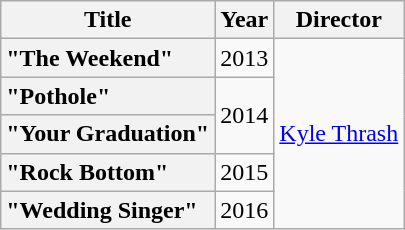<table class="wikitable plainrowheaders" style="text-align:center;">
<tr>
<th scope=col>Title</th>
<th scope=col>Year</th>
<th scope=col>Director</th>
</tr>
<tr>
<th scope="row" style="text-align:left;">"The Weekend"</th>
<td>2013</td>
<td rowspan="5' style="text-align:left;"><a href='#'>Kyle Thrash</a></td>
</tr>
<tr>
<th scope="row" style="text-align:left;">"Pothole"</th>
<td rowspan="2">2014</td>
</tr>
<tr>
<th scope="row" style="text-align:left;">"Your Graduation"</th>
</tr>
<tr>
<th scope="row" style="text-align:left;">"Rock Bottom"</th>
<td>2015</td>
</tr>
<tr>
<th scope="row" style="text-align:left;">"Wedding Singer"</th>
<td>2016</td>
</tr>
</table>
